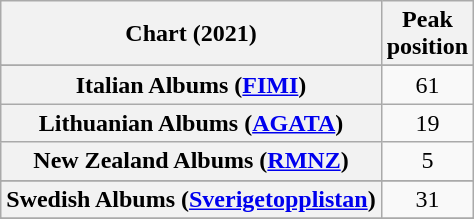<table class="wikitable sortable plainrowheaders" style="text-align:center">
<tr>
<th scope="col">Chart (2021)</th>
<th scope="col">Peak<br>position</th>
</tr>
<tr>
</tr>
<tr>
</tr>
<tr>
</tr>
<tr>
</tr>
<tr>
</tr>
<tr>
</tr>
<tr>
</tr>
<tr>
</tr>
<tr>
</tr>
<tr>
</tr>
<tr>
<th scope="row">Italian Albums (<a href='#'>FIMI</a>)</th>
<td>61</td>
</tr>
<tr>
<th scope="row">Lithuanian Albums (<a href='#'>AGATA</a>)</th>
<td>19</td>
</tr>
<tr>
<th scope="row">New Zealand Albums (<a href='#'>RMNZ</a>)</th>
<td>5</td>
</tr>
<tr>
</tr>
<tr>
</tr>
<tr>
<th scope="row">Swedish Albums (<a href='#'>Sverigetopplistan</a>)</th>
<td>31</td>
</tr>
<tr>
</tr>
<tr>
</tr>
<tr>
</tr>
<tr>
</tr>
</table>
